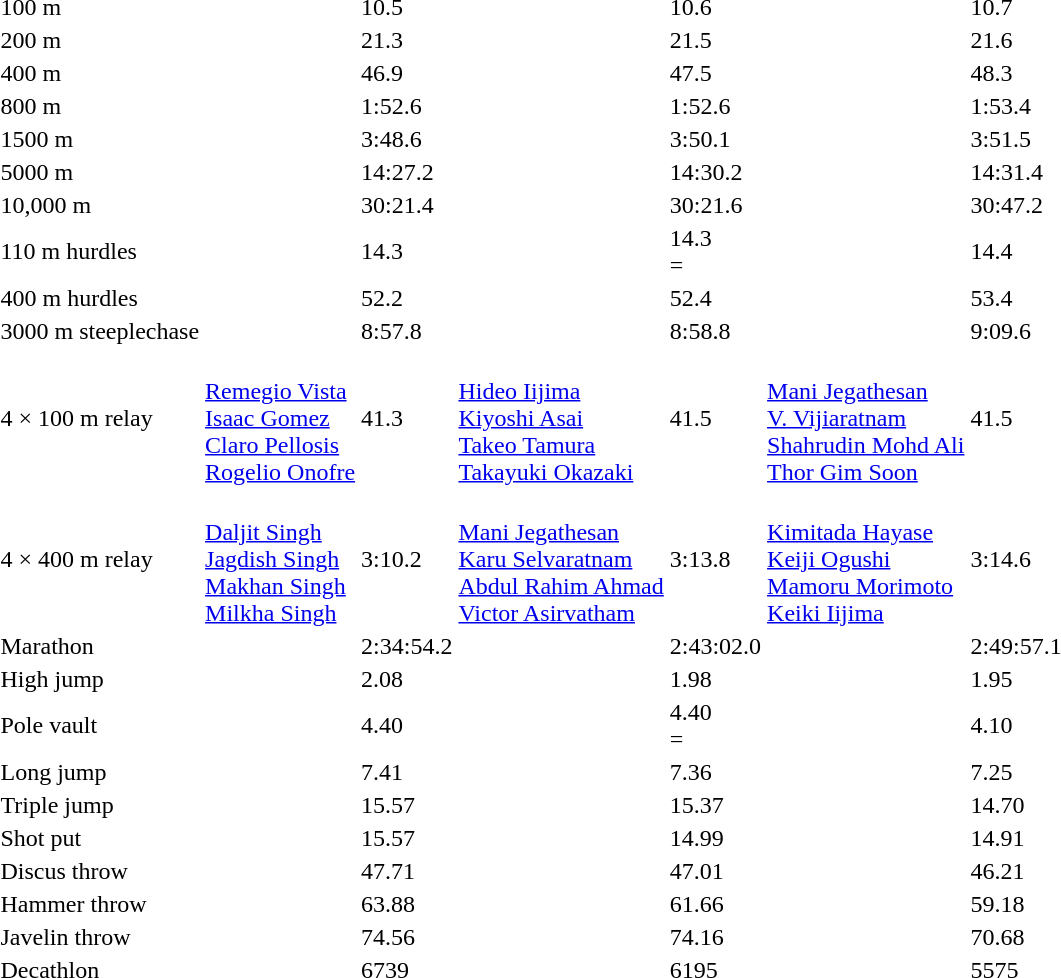<table>
<tr>
<td>100 m<br></td>
<td></td>
<td>10.5</td>
<td></td>
<td>10.6</td>
<td></td>
<td>10.7</td>
</tr>
<tr>
<td>200 m<br></td>
<td></td>
<td>21.3<br></td>
<td></td>
<td>21.5</td>
<td></td>
<td>21.6</td>
</tr>
<tr>
<td>400 m<br></td>
<td></td>
<td>46.9</td>
<td></td>
<td>47.5</td>
<td></td>
<td>48.3</td>
</tr>
<tr>
<td>800 m<br></td>
<td></td>
<td>1:52.6</td>
<td></td>
<td>1:52.6</td>
<td></td>
<td>1:53.4</td>
</tr>
<tr>
<td>1500 m<br></td>
<td></td>
<td>3:48.6<br></td>
<td></td>
<td>3:50.1</td>
<td></td>
<td>3:51.5</td>
</tr>
<tr>
<td>5000 m<br></td>
<td></td>
<td>14:27.2<br></td>
<td></td>
<td>14:30.2</td>
<td></td>
<td>14:31.4</td>
</tr>
<tr>
<td>10,000 m<br></td>
<td></td>
<td>30:21.4<br></td>
<td></td>
<td>30:21.6</td>
<td></td>
<td>30:47.2</td>
</tr>
<tr>
<td>110 m hurdles<br></td>
<td></td>
<td>14.3<br></td>
<td></td>
<td>14.3<br>=</td>
<td></td>
<td>14.4</td>
</tr>
<tr>
<td>400 m hurdles<br></td>
<td></td>
<td>52.2<br></td>
<td></td>
<td>52.4</td>
<td></td>
<td>53.4</td>
</tr>
<tr>
<td>3000 m steeplechase<br></td>
<td></td>
<td>8:57.8<br></td>
<td></td>
<td>8:58.8</td>
<td></td>
<td>9:09.6</td>
</tr>
<tr>
<td>4 × 100 m relay<br></td>
<td><br><a href='#'>Remegio Vista</a><br><a href='#'>Isaac Gomez</a><br><a href='#'>Claro Pellosis</a><br><a href='#'>Rogelio Onofre</a></td>
<td>41.3</td>
<td><br><a href='#'>Hideo Iijima</a><br><a href='#'>Kiyoshi Asai</a><br><a href='#'>Takeo Tamura</a><br><a href='#'>Takayuki Okazaki</a></td>
<td>41.5</td>
<td><br><a href='#'>Mani Jegathesan</a><br><a href='#'>V. Vijiaratnam</a><br><a href='#'>Shahrudin Mohd Ali</a><br><a href='#'>Thor Gim Soon</a></td>
<td>41.5</td>
</tr>
<tr>
<td>4 × 400 m relay<br></td>
<td><br><a href='#'>Daljit Singh</a><br><a href='#'>Jagdish Singh</a><br><a href='#'>Makhan Singh</a><br><a href='#'>Milkha Singh</a></td>
<td>3:10.2<br></td>
<td><br><a href='#'>Mani Jegathesan</a><br><a href='#'>Karu Selvaratnam</a><br><a href='#'>Abdul Rahim Ahmad</a><br><a href='#'>Victor Asirvatham</a></td>
<td>3:13.8</td>
<td><br><a href='#'>Kimitada Hayase</a><br><a href='#'>Keiji Ogushi</a><br><a href='#'>Mamoru Morimoto</a><br><a href='#'>Keiki Iijima</a></td>
<td>3:14.6</td>
</tr>
<tr>
<td>Marathon<br></td>
<td></td>
<td>2:34:54.2</td>
<td></td>
<td>2:43:02.0</td>
<td></td>
<td>2:49:57.1</td>
</tr>
<tr>
<td>High jump<br></td>
<td></td>
<td>2.08<br></td>
<td></td>
<td>1.98</td>
<td></td>
<td>1.95</td>
</tr>
<tr>
<td>Pole vault<br></td>
<td></td>
<td>4.40<br></td>
<td></td>
<td>4.40<br>=</td>
<td></td>
<td>4.10</td>
</tr>
<tr>
<td>Long jump<br></td>
<td></td>
<td>7.41</td>
<td></td>
<td>7.36</td>
<td></td>
<td>7.25</td>
</tr>
<tr>
<td>Triple jump<br></td>
<td></td>
<td>15.57</td>
<td></td>
<td>15.37</td>
<td></td>
<td>14.70</td>
</tr>
<tr>
<td>Shot put<br></td>
<td></td>
<td>15.57<br></td>
<td></td>
<td>14.99</td>
<td></td>
<td>14.91</td>
</tr>
<tr>
<td>Discus throw<br></td>
<td></td>
<td>47.71<br></td>
<td></td>
<td>47.01</td>
<td></td>
<td>46.21</td>
</tr>
<tr>
<td>Hammer throw<br></td>
<td></td>
<td>63.88<br></td>
<td></td>
<td>61.66</td>
<td></td>
<td>59.18</td>
</tr>
<tr>
<td>Javelin throw<br></td>
<td></td>
<td>74.56<br></td>
<td></td>
<td>74.16</td>
<td></td>
<td>70.68</td>
</tr>
<tr>
<td>Decathlon<br></td>
<td></td>
<td>6739</td>
<td></td>
<td>6195</td>
<td></td>
<td>5575</td>
</tr>
</table>
